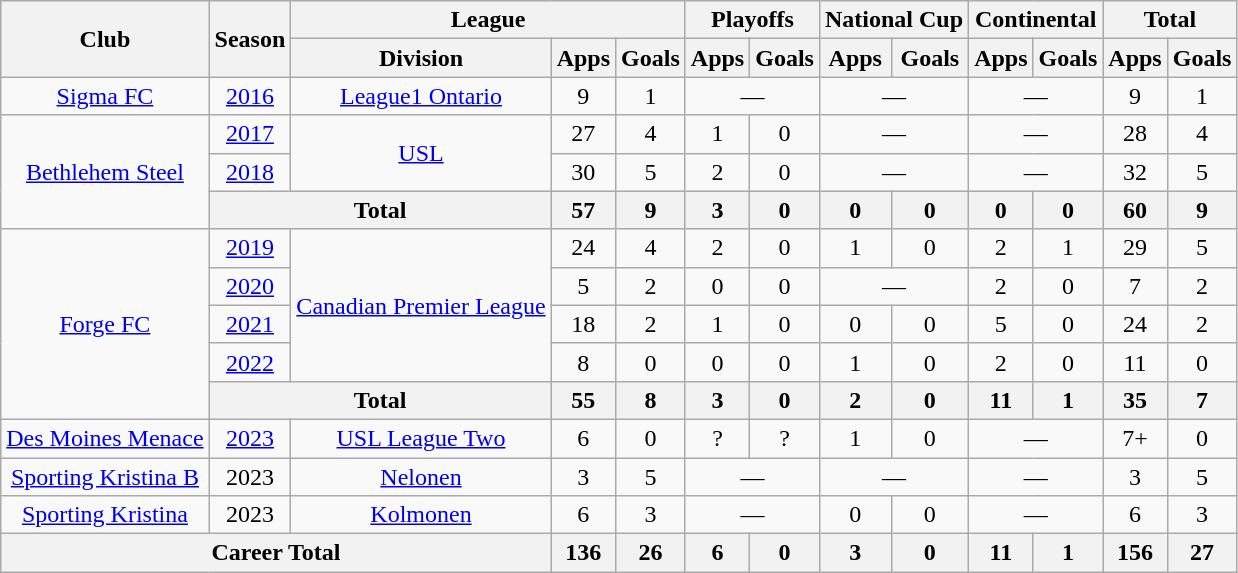<table class="wikitable" style="text-align:center">
<tr>
<th rowspan="2">Club</th>
<th rowspan="2">Season</th>
<th colspan="3">League</th>
<th colspan="2">Playoffs</th>
<th colspan="2">National Cup</th>
<th colspan="2">Continental</th>
<th colspan="2">Total</th>
</tr>
<tr>
<th>Division</th>
<th>Apps</th>
<th>Goals</th>
<th>Apps</th>
<th>Goals</th>
<th>Apps</th>
<th>Goals</th>
<th>Apps</th>
<th>Goals</th>
<th>Apps</th>
<th>Goals</th>
</tr>
<tr>
<td><a href='#'>Sigma FC</a></td>
<td><a href='#'>2016</a></td>
<td><a href='#'>League1 Ontario</a></td>
<td>9</td>
<td>1</td>
<td colspan="2">—</td>
<td colspan="2">—</td>
<td colspan="2">—</td>
<td>9</td>
<td>1</td>
</tr>
<tr>
<td rowspan="3"><a href='#'>Bethlehem Steel</a></td>
<td><a href='#'>2017</a></td>
<td rowspan="2"><a href='#'>USL</a></td>
<td>27</td>
<td>4</td>
<td>1</td>
<td>0</td>
<td colspan="2">—</td>
<td colspan="2">—</td>
<td>28</td>
<td>4</td>
</tr>
<tr>
<td><a href='#'>2018</a></td>
<td>30</td>
<td>5</td>
<td>2</td>
<td>0</td>
<td colspan="2">—</td>
<td colspan="2">—</td>
<td>32</td>
<td>5</td>
</tr>
<tr>
<th colspan="2">Total</th>
<th>57</th>
<th>9</th>
<th>3</th>
<th>0</th>
<th>0</th>
<th>0</th>
<th>0</th>
<th>0</th>
<th>60</th>
<th>9</th>
</tr>
<tr>
<td rowspan="5"><a href='#'>Forge FC</a></td>
<td><a href='#'>2019</a></td>
<td rowspan="4"><a href='#'>Canadian Premier League</a></td>
<td>24</td>
<td>4</td>
<td>2</td>
<td>0</td>
<td>1</td>
<td>0</td>
<td>2</td>
<td>1</td>
<td>29</td>
<td>5</td>
</tr>
<tr>
<td><a href='#'>2020</a></td>
<td>5</td>
<td>2</td>
<td>0</td>
<td>0</td>
<td colspan="2">—</td>
<td>2</td>
<td>0</td>
<td>7</td>
<td>2</td>
</tr>
<tr>
<td><a href='#'>2021</a></td>
<td>18</td>
<td>2</td>
<td>1</td>
<td>0</td>
<td>0</td>
<td>0</td>
<td>5</td>
<td>0</td>
<td>24</td>
<td>2</td>
</tr>
<tr>
<td><a href='#'>2022</a></td>
<td>8</td>
<td>0</td>
<td>0</td>
<td>0</td>
<td>1</td>
<td>0</td>
<td>2</td>
<td>0</td>
<td>11</td>
<td>0</td>
</tr>
<tr>
<th colspan="2">Total</th>
<th>55</th>
<th>8</th>
<th>3</th>
<th>0</th>
<th>2</th>
<th>0</th>
<th>11</th>
<th>1</th>
<th>35</th>
<th>7</th>
</tr>
<tr>
<td><a href='#'>Des Moines Menace</a></td>
<td><a href='#'>2023</a></td>
<td><a href='#'>USL League Two</a></td>
<td>6</td>
<td>0</td>
<td>?</td>
<td>?</td>
<td>1</td>
<td>0</td>
<td colspan="2">—</td>
<td>7+</td>
<td>0</td>
</tr>
<tr>
<td><a href='#'>Sporting Kristina B</a></td>
<td>2023</td>
<td><a href='#'>Nelonen</a></td>
<td>3</td>
<td>5</td>
<td colspan="2">—</td>
<td colspan="2">—</td>
<td colspan="2">—</td>
<td>3</td>
<td>5</td>
</tr>
<tr>
<td><a href='#'>Sporting Kristina</a></td>
<td>2023</td>
<td><a href='#'>Kolmonen</a></td>
<td>6</td>
<td>3</td>
<td colspan="2">—</td>
<td>0</td>
<td>0</td>
<td colspan="2">—</td>
<td>6</td>
<td>3</td>
</tr>
<tr>
<th colspan="3">Career Total</th>
<th>136</th>
<th>26</th>
<th>6</th>
<th>0</th>
<th>3</th>
<th>0</th>
<th>11</th>
<th>1</th>
<th>156</th>
<th>27</th>
</tr>
</table>
